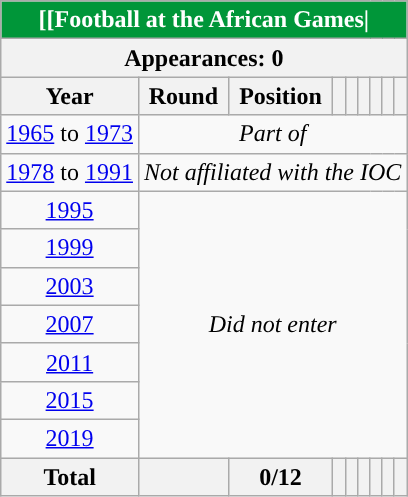<table class="wikitable" style="text-align: center;">
<tr>
<th colspan=9 style="background:#009639; color:white; ">[[Football at the African Games|</th>
</tr>
<tr>
<th colspan=9>Appearances: 0</th>
</tr>
<tr>
<th>Year</th>
<th>Round</th>
<th>Position</th>
<th></th>
<th></th>
<th></th>
<th></th>
<th></th>
<th></th>
</tr>
<tr>
<td> <a href='#'>1965</a> to  <a href='#'>1973</a></td>
<td colspan=8><em>Part of </em></td>
</tr>
<tr>
<td> <a href='#'>1978</a> to  <a href='#'>1991</a></td>
<td colspan=8><em>Not affiliated with the IOC</em></td>
</tr>
<tr>
<td> <a href='#'>1995</a></td>
<td colspan=8 rowspan=7><em>Did not enter</em></td>
</tr>
<tr>
<td> <a href='#'>1999</a></td>
</tr>
<tr>
<td> <a href='#'>2003</a></td>
</tr>
<tr>
<td> <a href='#'>2007</a></td>
</tr>
<tr>
<td> <a href='#'>2011</a></td>
</tr>
<tr>
<td> <a href='#'>2015</a></td>
</tr>
<tr>
<td> <a href='#'>2019</a></td>
</tr>
<tr>
<th>Total</th>
<th></th>
<th>0/12</th>
<th></th>
<th></th>
<th></th>
<th></th>
<th></th>
<th></th>
</tr>
</table>
